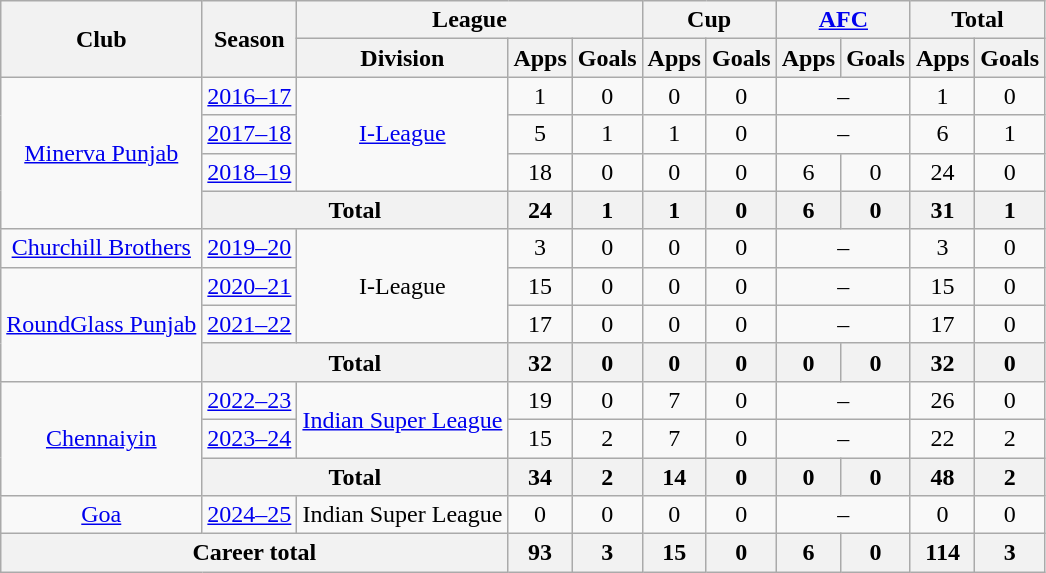<table class="wikitable" style="text-align:center">
<tr>
<th rowspan="2">Club</th>
<th rowspan="2">Season</th>
<th colspan="3">League</th>
<th colspan="2">Cup</th>
<th colspan="2"><a href='#'>AFC</a></th>
<th colspan="2">Total</th>
</tr>
<tr>
<th>Division</th>
<th>Apps</th>
<th>Goals</th>
<th>Apps</th>
<th>Goals</th>
<th>Apps</th>
<th>Goals</th>
<th>Apps</th>
<th>Goals</th>
</tr>
<tr>
<td rowspan="4"><a href='#'>Minerva Punjab</a></td>
<td><a href='#'>2016–17</a></td>
<td rowspan="3"><a href='#'>I-League</a></td>
<td>1</td>
<td>0</td>
<td>0</td>
<td>0</td>
<td colspan="2">–</td>
<td>1</td>
<td>0</td>
</tr>
<tr>
<td><a href='#'>2017–18</a></td>
<td>5</td>
<td>1</td>
<td>1</td>
<td>0</td>
<td colspan="2">–</td>
<td>6</td>
<td>1</td>
</tr>
<tr>
<td><a href='#'>2018–19</a></td>
<td>18</td>
<td>0</td>
<td>0</td>
<td>0</td>
<td>6</td>
<td>0</td>
<td>24</td>
<td>0</td>
</tr>
<tr>
<th colspan="2">Total</th>
<th>24</th>
<th>1</th>
<th>1</th>
<th>0</th>
<th>6</th>
<th>0</th>
<th>31</th>
<th>1</th>
</tr>
<tr>
<td rowspan="1"><a href='#'>Churchill Brothers</a></td>
<td><a href='#'>2019–20</a></td>
<td rowspan="3">I-League</td>
<td>3</td>
<td>0</td>
<td>0</td>
<td>0</td>
<td colspan="2">–</td>
<td>3</td>
<td>0</td>
</tr>
<tr>
<td rowspan="3"><a href='#'>RoundGlass Punjab</a></td>
<td><a href='#'>2020–21</a></td>
<td>15</td>
<td>0</td>
<td>0</td>
<td>0</td>
<td colspan="2">–</td>
<td>15</td>
<td>0</td>
</tr>
<tr>
<td><a href='#'>2021–22</a></td>
<td>17</td>
<td>0</td>
<td>0</td>
<td>0</td>
<td colspan="2">–</td>
<td>17</td>
<td>0</td>
</tr>
<tr>
<th colspan="2">Total</th>
<th>32</th>
<th>0</th>
<th>0</th>
<th>0</th>
<th>0</th>
<th>0</th>
<th>32</th>
<th>0</th>
</tr>
<tr>
<td rowspan="3"><a href='#'>Chennaiyin</a></td>
<td><a href='#'>2022–23</a></td>
<td rowspan="2"><a href='#'>Indian Super League</a></td>
<td>19</td>
<td>0</td>
<td>7</td>
<td>0</td>
<td colspan="2">–</td>
<td>26</td>
<td>0</td>
</tr>
<tr>
<td><a href='#'>2023–24</a></td>
<td>15</td>
<td>2</td>
<td>7</td>
<td>0</td>
<td colspan="2">–</td>
<td>22</td>
<td>2</td>
</tr>
<tr>
<th colspan="2">Total</th>
<th>34</th>
<th>2</th>
<th>14</th>
<th>0</th>
<th>0</th>
<th>0</th>
<th>48</th>
<th>2</th>
</tr>
<tr>
<td rowspan="1"><a href='#'>Goa</a></td>
<td><a href='#'>2024–25</a></td>
<td rowspan="1">Indian Super League</td>
<td>0</td>
<td>0</td>
<td>0</td>
<td>0</td>
<td colspan="2">–</td>
<td>0</td>
<td>0</td>
</tr>
<tr>
<th colspan="3">Career total</th>
<th>93</th>
<th>3</th>
<th>15</th>
<th>0</th>
<th>6</th>
<th>0</th>
<th>114</th>
<th>3</th>
</tr>
</table>
